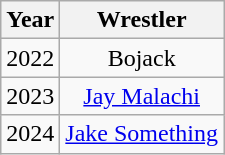<table class="wikitable sortable" style="text-align: center">
<tr>
<th>Year</th>
<th>Wrestler</th>
</tr>
<tr>
<td>2022</td>
<td>Bojack</td>
</tr>
<tr>
<td>2023</td>
<td><a href='#'>Jay Malachi</a></td>
</tr>
<tr>
<td>2024</td>
<td><a href='#'>Jake Something</a></td>
</tr>
</table>
